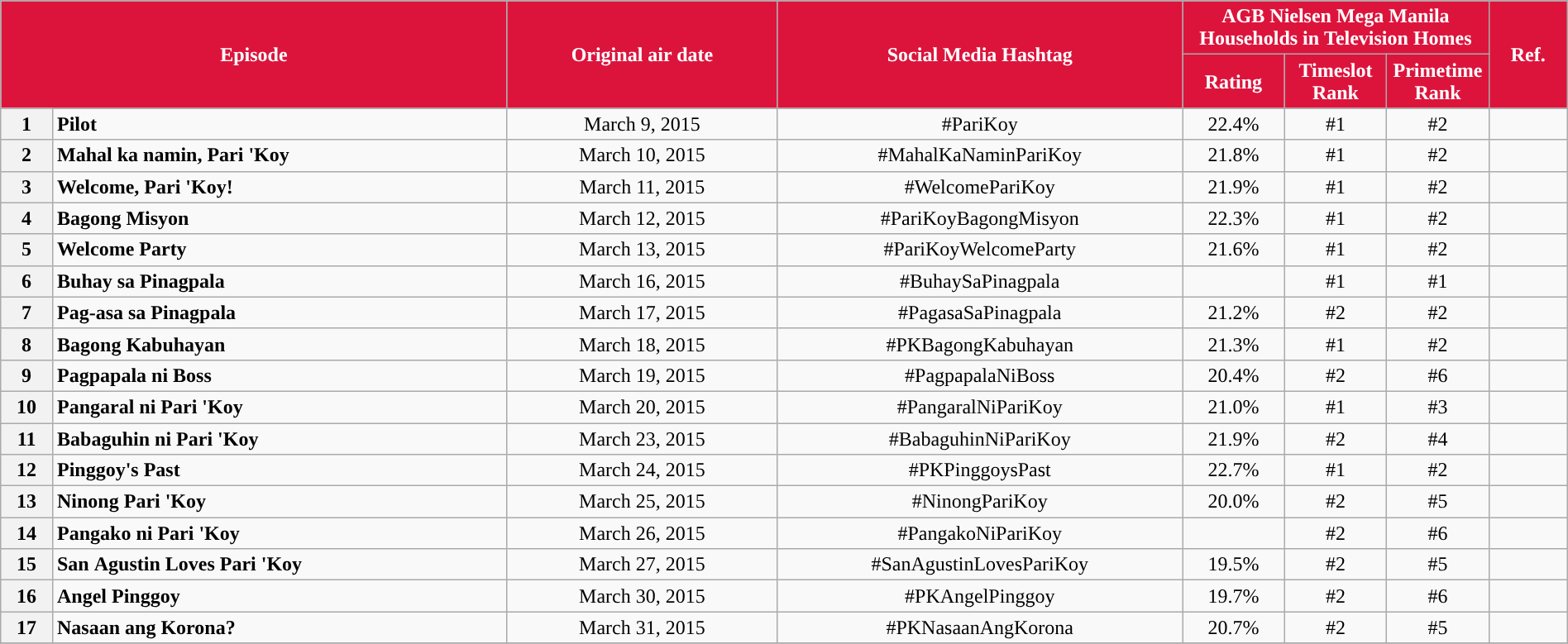<table class="wikitable" style="text-align:center; font-size:100%; line-height:18px;"  width="100%">
<tr>
<th colspan="2" rowspan="2" style="background-color:#DC143C; color:#ffffff;">Episode</th>
<th style="background:#DC143C; color:white" rowspan="2">Original air date</th>
<th style="background:#DC143C; color:white" rowspan="2">Social Media Hashtag</th>
<th style="background-color:#DC143C; color:#ffffff;" colspan="3">AGB Nielsen Mega Manila Households in Television Homes</th>
<th rowspan="2" style="background:#DC143C; color:white">Ref.</th>
</tr>
<tr style="text-align: center style=">
<th style="background-color:#DC143C; width:75px; color:#ffffff;">Rating</th>
<th style="background-color:#DC143C; width:75px; color:#ffffff;">Timeslot Rank</th>
<th style="background-color:#DC143C; width:75px; color:#ffffff;">Primetime Rank</th>
</tr>
<tr>
<th>1</th>
<td style="text-align: left;"><strong>Pilot</strong></td>
<td>March 9, 2015</td>
<td>#PariKoy</td>
<td>22.4%</td>
<td>#1</td>
<td>#2</td>
<td></td>
</tr>
<tr>
<th>2</th>
<td style="text-align: left;"><strong>Mahal ka namin, Pari 'Koy</strong></td>
<td>March 10, 2015</td>
<td>#MahalKaNaminPariKoy</td>
<td>21.8%</td>
<td>#1</td>
<td>#2</td>
<td></td>
</tr>
<tr>
<th>3</th>
<td style="text-align: left;"><strong>Welcome, Pari 'Koy!</strong></td>
<td>March 11, 2015</td>
<td>#WelcomePariKoy</td>
<td>21.9%</td>
<td>#1</td>
<td>#2</td>
<td></td>
</tr>
<tr>
<th>4</th>
<td style="text-align: left;"><strong>Bagong Misyon</strong></td>
<td>March 12, 2015</td>
<td>#PariKoyBagongMisyon</td>
<td>22.3%</td>
<td>#1</td>
<td>#2</td>
<td></td>
</tr>
<tr>
<th>5</th>
<td style="text-align: left;"><strong>Welcome Party</strong></td>
<td>March 13, 2015</td>
<td>#PariKoyWelcomeParty</td>
<td>21.6%</td>
<td>#1</td>
<td>#2</td>
<td></td>
</tr>
<tr>
<th>6</th>
<td style="text-align: left;"><strong>Buhay sa Pinagpala</strong></td>
<td>March 16, 2015</td>
<td>#BuhaySaPinagpala</td>
<td></td>
<td>#1</td>
<td>#1</td>
<td></td>
</tr>
<tr>
<th>7</th>
<td style="text-align: left;"><strong>Pag-asa sa Pinagpala</strong></td>
<td>March 17, 2015</td>
<td>#PagasaSaPinagpala</td>
<td>21.2%</td>
<td>#2</td>
<td>#2</td>
<td></td>
</tr>
<tr>
<th>8</th>
<td style="text-align: left;"><strong>Bagong Kabuhayan</strong></td>
<td>March 18, 2015</td>
<td>#PKBagongKabuhayan</td>
<td>21.3%</td>
<td>#1</td>
<td>#2</td>
<td></td>
</tr>
<tr>
<th>9</th>
<td style="text-align: left;"><strong>Pagpapala ni Boss</strong></td>
<td>March 19, 2015</td>
<td>#PagpapalaNiBoss</td>
<td>20.4%</td>
<td>#2</td>
<td>#6</td>
<td></td>
</tr>
<tr>
<th>10</th>
<td style="text-align: left;"><strong>Pangaral ni Pari 'Koy</strong></td>
<td>March 20, 2015</td>
<td>#PangaralNiPariKoy</td>
<td>21.0%</td>
<td>#1</td>
<td>#3</td>
<td></td>
</tr>
<tr>
<th>11</th>
<td style="text-align: left;"><strong>Babaguhin ni Pari 'Koy</strong></td>
<td>March 23, 2015</td>
<td>#BabaguhinNiPariKoy</td>
<td>21.9%</td>
<td>#2</td>
<td>#4</td>
<td></td>
</tr>
<tr>
<th>12</th>
<td style="text-align: left;"><strong>Pinggoy's Past</strong></td>
<td>March 24, 2015</td>
<td>#PKPinggoysPast</td>
<td>22.7%</td>
<td>#1</td>
<td>#2</td>
<td></td>
</tr>
<tr>
<th>13</th>
<td style="text-align: left;"><strong>Ninong Pari 'Koy</strong></td>
<td>March 25, 2015</td>
<td>#NinongPariKoy</td>
<td>20.0%</td>
<td>#2</td>
<td>#5</td>
<td></td>
</tr>
<tr>
<th>14</th>
<td style="text-align: left;"><strong>Pangako ni Pari 'Koy</strong></td>
<td>March 26, 2015</td>
<td>#PangakoNiPariKoy</td>
<td></td>
<td>#2</td>
<td>#6</td>
<td></td>
</tr>
<tr>
<th>15</th>
<td style="text-align: left;"><strong>San Agustin Loves Pari 'Koy</strong></td>
<td>March 27, 2015</td>
<td>#SanAgustinLovesPariKoy</td>
<td>19.5%</td>
<td>#2</td>
<td>#5</td>
<td></td>
</tr>
<tr>
<th>16</th>
<td style="text-align: left;"><strong>Angel Pinggoy</strong></td>
<td>March 30, 2015</td>
<td>#PKAngelPinggoy</td>
<td>19.7%</td>
<td>#2</td>
<td>#6</td>
<td></td>
</tr>
<tr>
<th>17</th>
<td style="text-align: left;"><strong>Nasaan ang Korona?</strong></td>
<td>March 31, 2015</td>
<td>#PKNasaanAngKorona</td>
<td>20.7%</td>
<td>#2</td>
<td>#5</td>
<td></td>
</tr>
<tr>
</tr>
</table>
